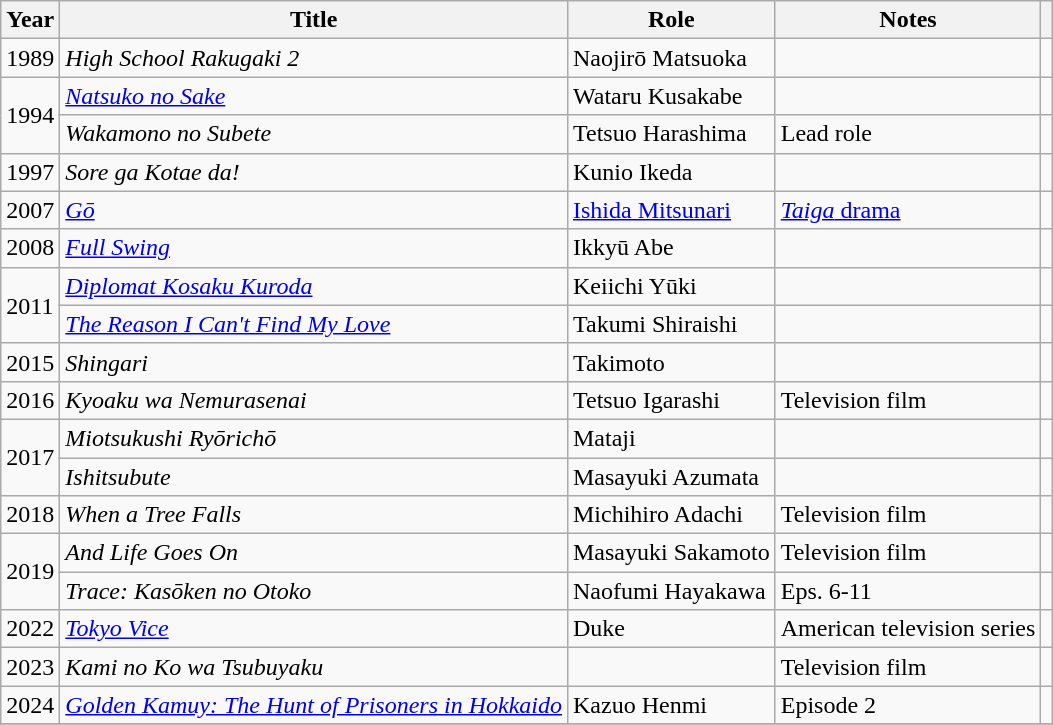<table class="wikitable sortable">
<tr>
<th>Year</th>
<th>Title</th>
<th>Role</th>
<th class="unsortable">Notes</th>
<th class="unsortable"></th>
</tr>
<tr>
<td>1989</td>
<td><em>High School Rakugaki 2</em></td>
<td>Naojirō Matsuoka</td>
<td></td>
<td></td>
</tr>
<tr>
<td rowspan=2>1994</td>
<td><em><a href='#'>Natsuko no Sake</a></em></td>
<td>Wataru Kusakabe</td>
<td></td>
<td></td>
</tr>
<tr>
<td><em>Wakamono no Subete</em></td>
<td>Tetsuo Harashima</td>
<td>Lead role</td>
<td></td>
</tr>
<tr>
<td>1997</td>
<td><em>Sore ga Kotae da!</em></td>
<td>Kunio Ikeda</td>
<td></td>
<td></td>
</tr>
<tr>
<td>2007</td>
<td><em><a href='#'>Gō</a></em></td>
<td><a href='#'>Ishida Mitsunari</a></td>
<td><a href='#'><em>Taiga</em> drama</a></td>
<td></td>
</tr>
<tr>
<td>2008</td>
<td><em><a href='#'>Full Swing</a></em></td>
<td>Ikkyū Abe</td>
<td></td>
<td></td>
</tr>
<tr>
<td rowspan=2>2011</td>
<td><em><a href='#'>Diplomat Kosaku Kuroda</a></em></td>
<td>Keiichi Yūki</td>
<td></td>
<td></td>
</tr>
<tr>
<td><em><a href='#'>The Reason I Can't Find My Love</a></em></td>
<td>Takumi Shiraishi</td>
<td></td>
<td></td>
</tr>
<tr>
<td>2015</td>
<td><em>Shingari</em></td>
<td>Takimoto</td>
<td></td>
<td></td>
</tr>
<tr>
<td>2016</td>
<td><em>Kyoaku wa Nemurasenai</em></td>
<td>Tetsuo Igarashi</td>
<td>Television film</td>
<td></td>
</tr>
<tr>
<td rowspan=2>2017</td>
<td><em>Miotsukushi Ryōrichō</em></td>
<td>Mataji</td>
<td></td>
<td></td>
</tr>
<tr>
<td><em>Ishitsubute</em></td>
<td>Masayuki Azumata</td>
<td></td>
<td></td>
</tr>
<tr>
<td>2018</td>
<td><em>When a Tree Falls</em></td>
<td>Michihiro Adachi</td>
<td>Television film</td>
<td></td>
</tr>
<tr>
<td rowspan=2>2019</td>
<td><em>And Life Goes On</em></td>
<td>Masayuki Sakamoto</td>
<td>Television film</td>
<td></td>
</tr>
<tr>
<td><em>Trace: Kasōken no Otoko</em></td>
<td>Naofumi Hayakawa</td>
<td>Eps. 6-11</td>
<td></td>
</tr>
<tr>
<td>2022</td>
<td><em><a href='#'>Tokyo Vice</a></em></td>
<td>Duke</td>
<td>American television series</td>
<td></td>
</tr>
<tr>
<td>2023</td>
<td><em>Kami no Ko wa Tsubuyaku</em></td>
<td></td>
<td>Television film</td>
<td></td>
</tr>
<tr>
<td rowspan=1>2024</td>
<td><em><a href='#'>Golden Kamuy: The Hunt of Prisoners in Hokkaido</a></em></td>
<td>Kazuo Henmi</td>
<td>Episode 2</td>
<td></td>
</tr>
<tr>
</tr>
</table>
